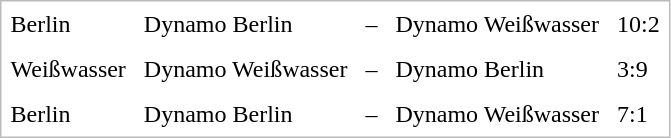<table cellspacing="0" border="0" cellpadding="6" style="border:1px solid #bbb; background-color:#FFFFFF;">
<tr>
<td>Berlin</td>
<td>Dynamo Berlin</td>
<td>–</td>
<td>Dynamo Weißwasser</td>
<td>10:2</td>
</tr>
<tr>
<td>Weißwasser</td>
<td>Dynamo Weißwasser</td>
<td>–</td>
<td>Dynamo Berlin</td>
<td>3:9</td>
</tr>
<tr>
<td>Berlin</td>
<td>Dynamo Berlin</td>
<td>–</td>
<td>Dynamo Weißwasser</td>
<td>7:1</td>
</tr>
</table>
